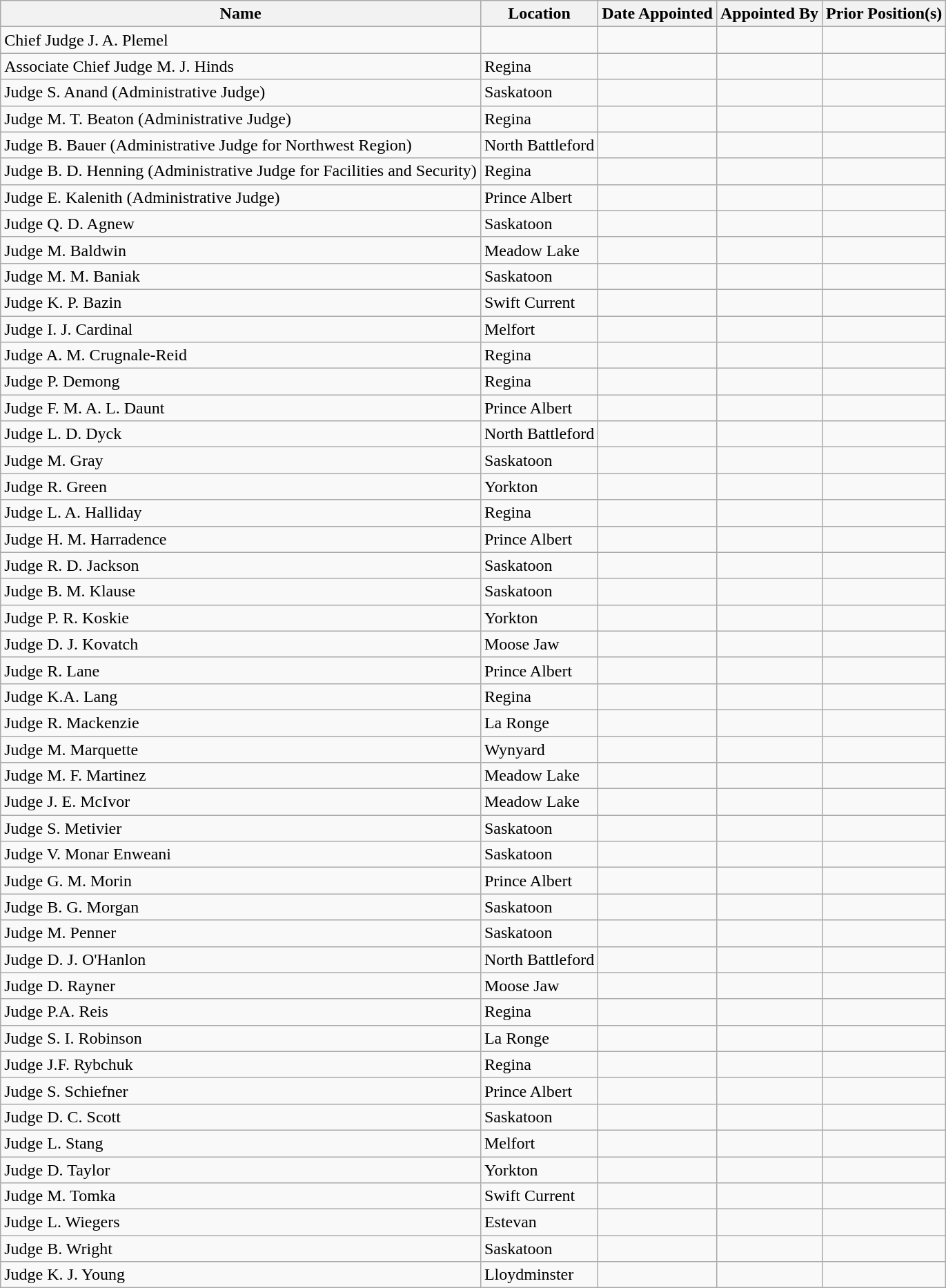<table class="wikitable sortable">
<tr>
<th>Name</th>
<th>Location</th>
<th>Date Appointed</th>
<th>Appointed By</th>
<th>Prior Position(s)</th>
</tr>
<tr>
<td>Chief Judge J. A. Plemel</td>
<td></td>
<td></td>
<td></td>
<td></td>
</tr>
<tr>
<td>Associate Chief Judge M. J. Hinds</td>
<td>Regina</td>
<td></td>
<td></td>
<td></td>
</tr>
<tr>
<td>Judge S. Anand (Administrative Judge)</td>
<td>Saskatoon</td>
<td></td>
<td></td>
<td></td>
</tr>
<tr>
<td>Judge M. T. Beaton (Administrative Judge)</td>
<td>Regina</td>
<td></td>
<td></td>
<td></td>
</tr>
<tr>
<td>Judge B. Bauer (Administrative Judge for Northwest Region)</td>
<td>North Battleford</td>
<td></td>
<td></td>
<td></td>
</tr>
<tr>
<td>Judge B. D. Henning (Administrative Judge for Facilities and Security)</td>
<td>Regina</td>
<td></td>
<td></td>
<td></td>
</tr>
<tr>
<td>Judge E. Kalenith (Administrative Judge)</td>
<td>Prince Albert</td>
<td></td>
<td></td>
<td></td>
</tr>
<tr>
<td>Judge Q. D. Agnew</td>
<td>Saskatoon</td>
<td></td>
<td></td>
<td></td>
</tr>
<tr>
<td>Judge M. Baldwin</td>
<td>Meadow Lake</td>
<td></td>
<td></td>
<td></td>
</tr>
<tr>
<td>Judge M. M. Baniak</td>
<td>Saskatoon</td>
<td></td>
<td></td>
<td></td>
</tr>
<tr>
<td>Judge K. P. Bazin</td>
<td>Swift Current</td>
<td></td>
<td></td>
<td></td>
</tr>
<tr>
<td>Judge I. J. Cardinal</td>
<td>Melfort</td>
<td></td>
<td></td>
<td></td>
</tr>
<tr>
<td>Judge A. M. Crugnale-Reid</td>
<td>Regina</td>
<td></td>
<td></td>
<td></td>
</tr>
<tr>
<td>Judge P. Demong</td>
<td>Regina</td>
<td></td>
<td></td>
<td></td>
</tr>
<tr>
<td>Judge F. M. A. L. Daunt</td>
<td>Prince Albert</td>
<td></td>
<td></td>
<td></td>
</tr>
<tr>
<td>Judge L. D. Dyck</td>
<td>North Battleford</td>
<td></td>
<td></td>
<td></td>
</tr>
<tr>
<td>Judge M. Gray</td>
<td>Saskatoon</td>
<td></td>
<td></td>
<td></td>
</tr>
<tr>
<td>Judge R. Green</td>
<td>Yorkton</td>
<td></td>
<td></td>
<td></td>
</tr>
<tr>
<td>Judge L. A. Halliday</td>
<td>Regina</td>
<td></td>
<td></td>
<td></td>
</tr>
<tr>
<td>Judge H. M. Harradence</td>
<td>Prince Albert</td>
<td></td>
<td></td>
<td></td>
</tr>
<tr>
<td>Judge R. D. Jackson</td>
<td>Saskatoon</td>
<td></td>
<td></td>
<td></td>
</tr>
<tr>
<td>Judge B. M. Klause</td>
<td>Saskatoon</td>
<td></td>
<td></td>
<td></td>
</tr>
<tr>
<td>Judge P. R. Koskie</td>
<td>Yorkton</td>
<td></td>
<td></td>
<td></td>
</tr>
<tr>
<td>Judge D. J. Kovatch</td>
<td>Moose Jaw</td>
<td></td>
<td></td>
<td></td>
</tr>
<tr>
<td>Judge R. Lane</td>
<td>Prince Albert</td>
<td></td>
<td></td>
<td></td>
</tr>
<tr>
<td>Judge K.A. Lang</td>
<td>Regina</td>
<td></td>
<td></td>
<td></td>
</tr>
<tr>
<td>Judge R. Mackenzie</td>
<td>La Ronge</td>
<td></td>
<td></td>
<td></td>
</tr>
<tr>
<td>Judge M. Marquette</td>
<td>Wynyard</td>
<td></td>
<td></td>
<td></td>
</tr>
<tr>
<td>Judge M. F. Martinez</td>
<td>Meadow Lake</td>
<td></td>
<td></td>
<td></td>
</tr>
<tr>
<td>Judge J. E. McIvor</td>
<td>Meadow Lake</td>
<td></td>
<td></td>
<td></td>
</tr>
<tr>
<td>Judge S. Metivier</td>
<td>Saskatoon</td>
<td></td>
<td></td>
<td></td>
</tr>
<tr>
<td>Judge V. Monar Enweani</td>
<td>Saskatoon</td>
<td></td>
<td></td>
<td></td>
</tr>
<tr>
<td>Judge G. M. Morin</td>
<td>Prince Albert</td>
<td></td>
<td></td>
<td></td>
</tr>
<tr>
<td>Judge B. G. Morgan</td>
<td>Saskatoon</td>
<td></td>
<td></td>
<td></td>
</tr>
<tr>
<td>Judge M. Penner</td>
<td>Saskatoon</td>
<td></td>
<td></td>
<td></td>
</tr>
<tr>
<td>Judge D. J. O'Hanlon</td>
<td>North Battleford</td>
<td></td>
<td></td>
<td></td>
</tr>
<tr>
<td>Judge D. Rayner</td>
<td>Moose Jaw</td>
<td></td>
<td></td>
<td></td>
</tr>
<tr>
<td>Judge P.A. Reis</td>
<td>Regina</td>
<td></td>
<td></td>
<td></td>
</tr>
<tr>
<td>Judge S. I. Robinson</td>
<td>La Ronge</td>
<td></td>
<td></td>
<td></td>
</tr>
<tr>
<td>Judge J.F. Rybchuk</td>
<td>Regina</td>
<td></td>
<td></td>
<td></td>
</tr>
<tr>
<td>Judge S. Schiefner</td>
<td>Prince Albert</td>
<td></td>
<td></td>
<td></td>
</tr>
<tr>
<td>Judge D. C. Scott</td>
<td>Saskatoon</td>
<td></td>
<td></td>
<td></td>
</tr>
<tr>
<td>Judge L. Stang</td>
<td>Melfort</td>
<td></td>
<td></td>
<td></td>
</tr>
<tr>
<td>Judge D. Taylor</td>
<td>Yorkton</td>
<td></td>
<td></td>
<td></td>
</tr>
<tr>
<td>Judge M. Tomka</td>
<td>Swift Current</td>
<td></td>
<td></td>
<td></td>
</tr>
<tr>
<td>Judge L. Wiegers</td>
<td>Estevan</td>
<td></td>
<td></td>
<td></td>
</tr>
<tr>
<td>Judge B. Wright</td>
<td>Saskatoon</td>
<td></td>
<td></td>
<td></td>
</tr>
<tr>
<td>Judge K. J. Young</td>
<td>Lloydminster</td>
<td></td>
<td></td>
<td></td>
</tr>
</table>
